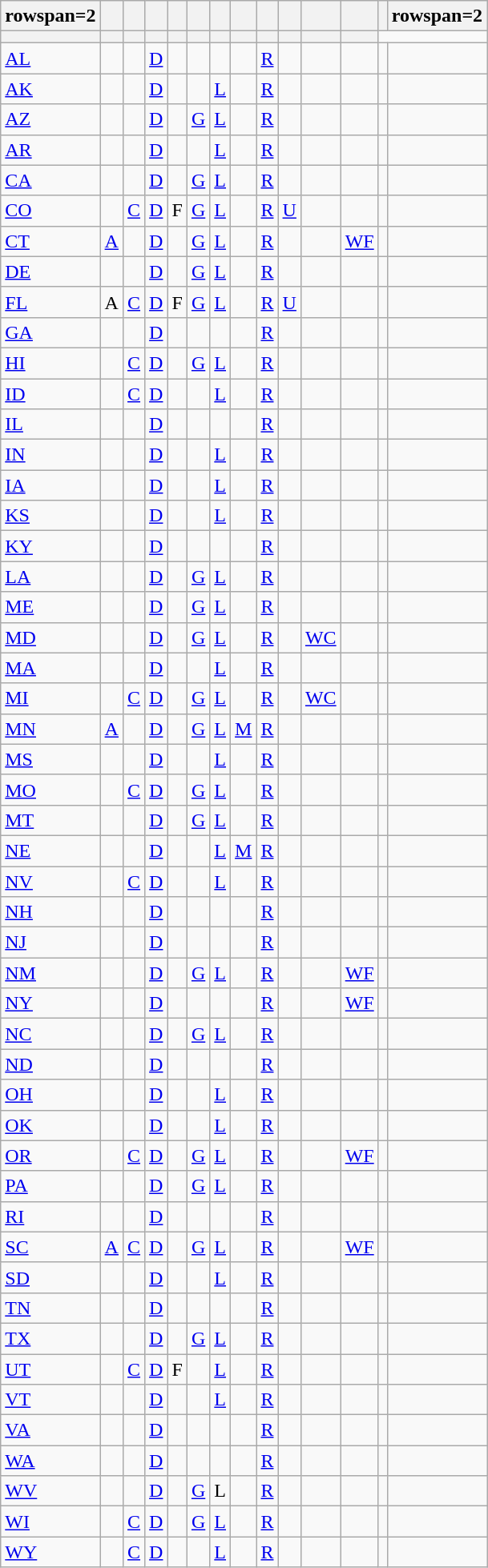<table class="wikitable">
<tr>
<th>rowspan=2 </th>
<th></th>
<th></th>
<th></th>
<th></th>
<th></th>
<th></th>
<th></th>
<th></th>
<th></th>
<th></th>
<th></th>
<th></th>
<th>rowspan=2 </th>
</tr>
<tr style="height:10px;">
<th></th>
<th></th>
<th></th>
<th></th>
<th></th>
<th></th>
<th></th>
<th></th>
<th></th>
<th></th>
<th></th>
<th></th>
</tr>
<tr>
<td><a href='#'>AL</a></td>
<td></td>
<td></td>
<td><a href='#'>D</a></td>
<td></td>
<td></td>
<td></td>
<td></td>
<td><a href='#'>R</a></td>
<td></td>
<td></td>
<td></td>
<td></td>
<td></td>
</tr>
<tr>
<td><a href='#'>AK</a></td>
<td></td>
<td></td>
<td><a href='#'>D</a></td>
<td></td>
<td></td>
<td><a href='#'>L</a></td>
<td></td>
<td><a href='#'>R</a></td>
<td></td>
<td></td>
<td></td>
<td></td>
<td></td>
</tr>
<tr>
<td><a href='#'>AZ</a></td>
<td></td>
<td></td>
<td><a href='#'>D</a></td>
<td></td>
<td><a href='#'>G</a></td>
<td><a href='#'>L</a></td>
<td></td>
<td><a href='#'>R</a></td>
<td></td>
<td></td>
<td></td>
<td></td>
<td></td>
</tr>
<tr>
<td><a href='#'>AR</a></td>
<td></td>
<td></td>
<td><a href='#'>D</a></td>
<td></td>
<td></td>
<td><a href='#'>L</a></td>
<td></td>
<td><a href='#'>R</a></td>
<td></td>
<td></td>
<td></td>
<td></td>
<td></td>
</tr>
<tr>
<td><a href='#'>CA</a></td>
<td></td>
<td></td>
<td><a href='#'>D</a></td>
<td></td>
<td><a href='#'>G</a></td>
<td><a href='#'>L</a></td>
<td></td>
<td><a href='#'>R</a></td>
<td></td>
<td></td>
<td></td>
<td></td>
<td></td>
</tr>
<tr>
<td><a href='#'>CO</a></td>
<td></td>
<td><a href='#'>C</a></td>
<td><a href='#'>D</a></td>
<td>F</td>
<td><a href='#'>G</a></td>
<td><a href='#'>L</a></td>
<td></td>
<td><a href='#'>R</a></td>
<td><a href='#'>U</a></td>
<td></td>
<td></td>
<td></td>
<td></td>
</tr>
<tr>
<td><a href='#'>CT</a></td>
<td><a href='#'>A</a></td>
<td></td>
<td><a href='#'>D</a></td>
<td></td>
<td><a href='#'>G</a></td>
<td><a href='#'>L</a></td>
<td></td>
<td><a href='#'>R</a></td>
<td></td>
<td></td>
<td><a href='#'>WF</a></td>
<td></td>
<td></td>
</tr>
<tr>
<td><a href='#'>DE</a></td>
<td></td>
<td></td>
<td><a href='#'>D</a></td>
<td></td>
<td><a href='#'>G</a></td>
<td><a href='#'>L</a></td>
<td></td>
<td><a href='#'>R</a></td>
<td></td>
<td></td>
<td></td>
<td></td>
<td></td>
</tr>
<tr>
<td><a href='#'>FL</a></td>
<td>A</td>
<td><a href='#'>C</a></td>
<td><a href='#'>D</a></td>
<td>F</td>
<td><a href='#'>G</a></td>
<td><a href='#'>L</a></td>
<td></td>
<td><a href='#'>R</a></td>
<td><a href='#'>U</a></td>
<td></td>
<td></td>
<td></td>
<td></td>
</tr>
<tr>
<td><a href='#'>GA</a></td>
<td></td>
<td></td>
<td><a href='#'>D</a></td>
<td></td>
<td></td>
<td></td>
<td></td>
<td><a href='#'>R</a></td>
<td></td>
<td></td>
<td></td>
<td></td>
<td></td>
</tr>
<tr>
<td><a href='#'>HI</a></td>
<td></td>
<td><a href='#'>C</a></td>
<td><a href='#'>D</a></td>
<td></td>
<td><a href='#'>G</a></td>
<td><a href='#'>L</a></td>
<td></td>
<td><a href='#'>R</a></td>
<td></td>
<td></td>
<td></td>
<td></td>
<td></td>
</tr>
<tr>
<td><a href='#'>ID</a></td>
<td></td>
<td><a href='#'>C</a></td>
<td><a href='#'>D</a></td>
<td></td>
<td></td>
<td><a href='#'>L</a></td>
<td></td>
<td><a href='#'>R</a></td>
<td></td>
<td></td>
<td></td>
<td></td>
<td></td>
</tr>
<tr>
<td><a href='#'>IL</a></td>
<td></td>
<td></td>
<td><a href='#'>D</a></td>
<td></td>
<td></td>
<td></td>
<td></td>
<td><a href='#'>R</a></td>
<td></td>
<td></td>
<td></td>
<td></td>
<td></td>
</tr>
<tr>
<td><a href='#'>IN</a></td>
<td></td>
<td></td>
<td><a href='#'>D</a></td>
<td></td>
<td></td>
<td><a href='#'>L</a></td>
<td></td>
<td><a href='#'>R</a></td>
<td></td>
<td></td>
<td></td>
<td></td>
<td></td>
</tr>
<tr>
<td><a href='#'>IA</a></td>
<td></td>
<td></td>
<td><a href='#'>D</a></td>
<td></td>
<td></td>
<td><a href='#'>L</a></td>
<td></td>
<td><a href='#'>R</a></td>
<td></td>
<td></td>
<td></td>
<td></td>
<td></td>
</tr>
<tr>
<td><a href='#'>KS</a></td>
<td></td>
<td></td>
<td><a href='#'>D</a></td>
<td></td>
<td></td>
<td><a href='#'>L</a></td>
<td></td>
<td><a href='#'>R</a></td>
<td></td>
<td></td>
<td></td>
<td></td>
<td></td>
</tr>
<tr>
<td><a href='#'>KY</a></td>
<td></td>
<td></td>
<td><a href='#'>D</a></td>
<td></td>
<td></td>
<td></td>
<td></td>
<td><a href='#'>R</a></td>
<td></td>
<td></td>
<td></td>
<td></td>
<td></td>
</tr>
<tr>
<td><a href='#'>LA</a></td>
<td></td>
<td></td>
<td><a href='#'>D</a></td>
<td></td>
<td><a href='#'>G</a></td>
<td><a href='#'>L</a></td>
<td></td>
<td><a href='#'>R</a></td>
<td></td>
<td></td>
<td></td>
<td></td>
<td></td>
</tr>
<tr>
<td><a href='#'>ME</a></td>
<td></td>
<td></td>
<td><a href='#'>D</a></td>
<td></td>
<td><a href='#'>G</a></td>
<td><a href='#'>L</a></td>
<td></td>
<td><a href='#'>R</a></td>
<td></td>
<td></td>
<td></td>
<td></td>
<td></td>
</tr>
<tr>
<td><a href='#'>MD</a></td>
<td></td>
<td></td>
<td><a href='#'>D</a></td>
<td></td>
<td><a href='#'>G</a></td>
<td><a href='#'>L</a></td>
<td></td>
<td><a href='#'>R</a></td>
<td></td>
<td><a href='#'>WC</a></td>
<td></td>
<td></td>
<td></td>
</tr>
<tr>
<td><a href='#'>MA</a></td>
<td></td>
<td></td>
<td><a href='#'>D</a></td>
<td></td>
<td></td>
<td><a href='#'>L</a></td>
<td></td>
<td><a href='#'>R</a></td>
<td></td>
<td></td>
<td></td>
<td></td>
<td></td>
</tr>
<tr>
<td><a href='#'>MI</a></td>
<td></td>
<td><a href='#'>C</a></td>
<td><a href='#'>D</a></td>
<td></td>
<td><a href='#'>G</a></td>
<td><a href='#'>L</a></td>
<td></td>
<td><a href='#'>R</a></td>
<td></td>
<td><a href='#'>WC</a></td>
<td></td>
<td></td>
<td></td>
</tr>
<tr>
<td><a href='#'>MN</a></td>
<td><a href='#'>A</a></td>
<td></td>
<td><a href='#'>D</a></td>
<td></td>
<td><a href='#'>G</a></td>
<td><a href='#'>L</a></td>
<td><a href='#'>M</a></td>
<td><a href='#'>R</a></td>
<td></td>
<td></td>
<td></td>
<td></td>
<td></td>
</tr>
<tr>
<td><a href='#'>MS</a></td>
<td></td>
<td></td>
<td><a href='#'>D</a></td>
<td></td>
<td></td>
<td><a href='#'>L</a></td>
<td></td>
<td><a href='#'>R</a></td>
<td></td>
<td></td>
<td></td>
<td></td>
<td></td>
</tr>
<tr>
<td><a href='#'>MO</a></td>
<td></td>
<td><a href='#'>C</a></td>
<td><a href='#'>D</a></td>
<td></td>
<td><a href='#'>G</a></td>
<td><a href='#'>L</a></td>
<td></td>
<td><a href='#'>R</a></td>
<td></td>
<td></td>
<td></td>
<td></td>
<td></td>
</tr>
<tr>
<td><a href='#'>MT</a></td>
<td></td>
<td></td>
<td><a href='#'>D</a></td>
<td></td>
<td><a href='#'>G</a></td>
<td><a href='#'>L</a></td>
<td></td>
<td><a href='#'>R</a></td>
<td></td>
<td></td>
<td></td>
<td></td>
<td></td>
</tr>
<tr>
<td><a href='#'>NE</a></td>
<td></td>
<td></td>
<td><a href='#'>D</a></td>
<td></td>
<td></td>
<td><a href='#'>L</a></td>
<td><a href='#'>M</a></td>
<td><a href='#'>R</a></td>
<td></td>
<td></td>
<td></td>
<td></td>
<td></td>
</tr>
<tr>
<td><a href='#'>NV</a></td>
<td></td>
<td><a href='#'>C</a></td>
<td><a href='#'>D</a></td>
<td></td>
<td></td>
<td><a href='#'>L</a></td>
<td></td>
<td><a href='#'>R</a></td>
<td></td>
<td></td>
<td></td>
<td></td>
<td></td>
</tr>
<tr>
<td><a href='#'>NH</a></td>
<td></td>
<td></td>
<td><a href='#'>D</a></td>
<td></td>
<td></td>
<td></td>
<td></td>
<td><a href='#'>R</a></td>
<td></td>
<td></td>
<td></td>
<td></td>
<td></td>
</tr>
<tr>
<td><a href='#'>NJ</a></td>
<td></td>
<td></td>
<td><a href='#'>D</a></td>
<td></td>
<td></td>
<td></td>
<td></td>
<td><a href='#'>R</a></td>
<td></td>
<td></td>
<td></td>
<td></td>
<td></td>
</tr>
<tr>
<td><a href='#'>NM</a></td>
<td></td>
<td></td>
<td><a href='#'>D</a></td>
<td></td>
<td><a href='#'>G</a></td>
<td><a href='#'>L</a></td>
<td></td>
<td><a href='#'>R</a></td>
<td></td>
<td></td>
<td><a href='#'>WF</a></td>
<td></td>
<td></td>
</tr>
<tr>
<td><a href='#'>NY</a></td>
<td></td>
<td></td>
<td><a href='#'>D</a></td>
<td></td>
<td></td>
<td></td>
<td></td>
<td><a href='#'>R</a></td>
<td></td>
<td></td>
<td><a href='#'>WF</a></td>
<td></td>
<td></td>
</tr>
<tr>
<td><a href='#'>NC</a></td>
<td></td>
<td></td>
<td><a href='#'>D</a></td>
<td></td>
<td><a href='#'>G</a></td>
<td><a href='#'>L</a></td>
<td></td>
<td><a href='#'>R</a></td>
<td></td>
<td></td>
<td></td>
<td></td>
<td></td>
</tr>
<tr>
<td><a href='#'>ND</a></td>
<td></td>
<td></td>
<td><a href='#'>D</a></td>
<td></td>
<td></td>
<td></td>
<td></td>
<td><a href='#'>R</a></td>
<td></td>
<td></td>
<td></td>
<td></td>
<td></td>
</tr>
<tr>
<td><a href='#'>OH</a></td>
<td></td>
<td></td>
<td><a href='#'>D</a></td>
<td></td>
<td></td>
<td><a href='#'>L</a></td>
<td></td>
<td><a href='#'>R</a></td>
<td></td>
<td></td>
<td></td>
<td></td>
<td></td>
</tr>
<tr>
<td><a href='#'>OK</a></td>
<td></td>
<td></td>
<td><a href='#'>D</a></td>
<td></td>
<td></td>
<td><a href='#'>L</a></td>
<td></td>
<td><a href='#'>R</a></td>
<td></td>
<td></td>
<td></td>
<td></td>
<td></td>
</tr>
<tr>
<td><a href='#'>OR</a></td>
<td></td>
<td><a href='#'>C</a></td>
<td><a href='#'>D</a></td>
<td></td>
<td><a href='#'>G</a></td>
<td><a href='#'>L</a></td>
<td></td>
<td><a href='#'>R</a></td>
<td></td>
<td></td>
<td><a href='#'>WF</a></td>
<td></td>
<td></td>
</tr>
<tr>
<td><a href='#'>PA</a></td>
<td></td>
<td></td>
<td><a href='#'>D</a></td>
<td></td>
<td><a href='#'>G</a></td>
<td><a href='#'>L</a></td>
<td></td>
<td><a href='#'>R</a></td>
<td></td>
<td></td>
<td></td>
<td></td>
<td></td>
</tr>
<tr>
<td><a href='#'>RI</a></td>
<td></td>
<td></td>
<td><a href='#'>D</a></td>
<td></td>
<td></td>
<td></td>
<td></td>
<td><a href='#'>R</a></td>
<td></td>
<td></td>
<td></td>
<td></td>
<td></td>
</tr>
<tr>
<td><a href='#'>SC</a></td>
<td><a href='#'>A</a></td>
<td><a href='#'>C</a></td>
<td><a href='#'>D</a></td>
<td></td>
<td><a href='#'>G</a></td>
<td><a href='#'>L</a></td>
<td></td>
<td><a href='#'>R</a></td>
<td></td>
<td></td>
<td><a href='#'>WF</a></td>
<td></td>
<td></td>
</tr>
<tr>
<td><a href='#'>SD</a></td>
<td></td>
<td></td>
<td><a href='#'>D</a></td>
<td></td>
<td></td>
<td><a href='#'>L</a></td>
<td></td>
<td><a href='#'>R</a></td>
<td></td>
<td></td>
<td></td>
<td></td>
<td></td>
</tr>
<tr>
<td><a href='#'>TN</a></td>
<td></td>
<td></td>
<td><a href='#'>D</a></td>
<td></td>
<td></td>
<td></td>
<td></td>
<td><a href='#'>R</a></td>
<td></td>
<td></td>
<td></td>
<td></td>
<td></td>
</tr>
<tr>
<td><a href='#'>TX</a></td>
<td></td>
<td></td>
<td><a href='#'>D</a></td>
<td></td>
<td><a href='#'>G</a></td>
<td><a href='#'>L</a></td>
<td></td>
<td><a href='#'>R</a></td>
<td></td>
<td></td>
<td></td>
<td></td>
<td></td>
</tr>
<tr>
<td><a href='#'>UT</a></td>
<td></td>
<td><a href='#'>C</a></td>
<td><a href='#'>D</a></td>
<td>F</td>
<td></td>
<td><a href='#'>L</a></td>
<td></td>
<td><a href='#'>R</a></td>
<td></td>
<td></td>
<td></td>
<td></td>
<td></td>
</tr>
<tr>
<td><a href='#'>VT</a></td>
<td></td>
<td></td>
<td><a href='#'>D</a></td>
<td></td>
<td></td>
<td><a href='#'>L</a></td>
<td></td>
<td><a href='#'>R</a></td>
<td></td>
<td></td>
<td></td>
<td></td>
<td></td>
</tr>
<tr>
<td><a href='#'>VA</a></td>
<td></td>
<td></td>
<td><a href='#'>D</a></td>
<td></td>
<td></td>
<td></td>
<td></td>
<td><a href='#'>R</a></td>
<td></td>
<td></td>
<td></td>
<td></td>
<td></td>
</tr>
<tr>
<td><a href='#'>WA</a></td>
<td></td>
<td></td>
<td><a href='#'>D</a></td>
<td></td>
<td></td>
<td></td>
<td></td>
<td><a href='#'>R</a></td>
<td></td>
<td></td>
<td></td>
<td></td>
<td></td>
</tr>
<tr>
<td><a href='#'>WV</a></td>
<td></td>
<td></td>
<td><a href='#'>D</a></td>
<td></td>
<td><a href='#'>G</a></td>
<td>L</td>
<td></td>
<td><a href='#'>R</a></td>
<td></td>
<td></td>
<td></td>
<td></td>
<td></td>
</tr>
<tr>
<td><a href='#'>WI</a></td>
<td></td>
<td><a href='#'>C</a></td>
<td><a href='#'>D</a></td>
<td></td>
<td><a href='#'>G</a></td>
<td><a href='#'>L</a></td>
<td></td>
<td><a href='#'>R</a></td>
<td></td>
<td></td>
<td></td>
<td></td>
<td></td>
</tr>
<tr>
<td><a href='#'>WY</a></td>
<td></td>
<td><a href='#'>C</a></td>
<td><a href='#'>D</a></td>
<td></td>
<td></td>
<td><a href='#'>L</a></td>
<td></td>
<td><a href='#'>R</a></td>
<td></td>
<td></td>
<td></td>
<td></td>
<td></td>
</tr>
</table>
